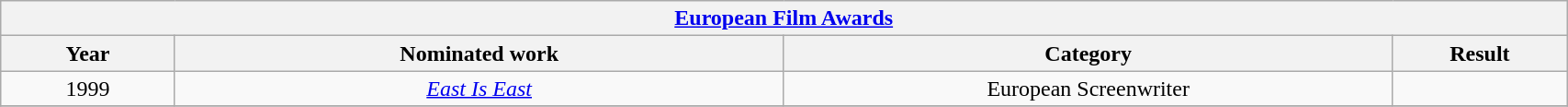<table width="90%" class="wikitable">
<tr>
<th colspan="4" align="center"><a href='#'>European Film Awards</a></th>
</tr>
<tr>
<th width="10%">Year</th>
<th width="35%">Nominated work</th>
<th width="35%">Category</th>
<th width="10%">Result</th>
</tr>
<tr>
<td align="center">1999</td>
<td align="center"><em><a href='#'>East Is East</a></em></td>
<td align="center">European Screenwriter</td>
<td></td>
</tr>
<tr>
</tr>
</table>
